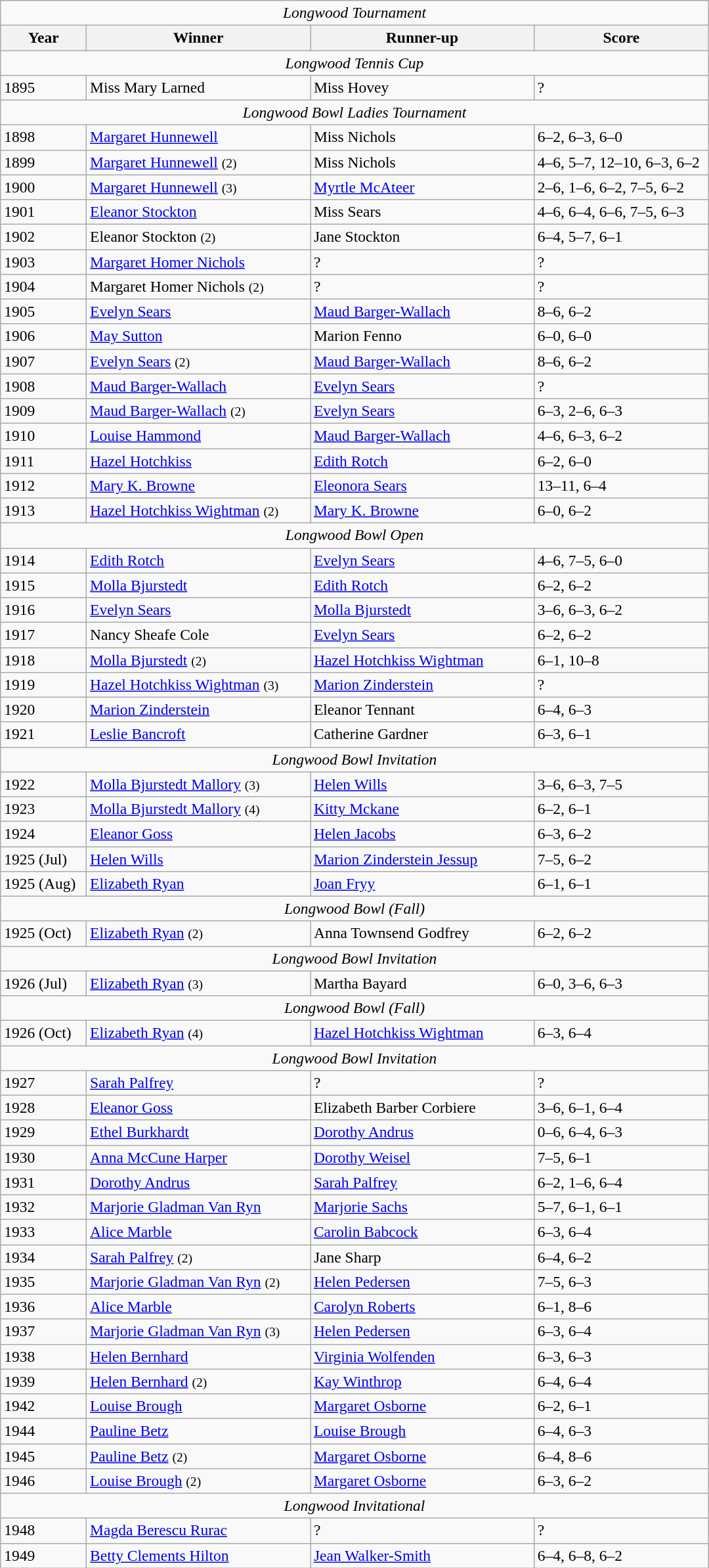<table class="wikitable" style="font-size:98%;">
<tr>
<td colspan=4 align=center><em>Longwood Tournament</em></td>
</tr>
<tr>
<th style="width:80px;">Year</th>
<th style="width:220px;">Winner</th>
<th style="width:220px;">Runner-up</th>
<th style="width:170px;">Score</th>
</tr>
<tr>
<td colspan=4 align=center><em>Longwood Tennis Cup</em></td>
</tr>
<tr>
<td>1895</td>
<td> Miss Mary Larned</td>
<td> Miss Hovey</td>
<td>?</td>
</tr>
<tr>
<td colspan=4 align=center><em>Longwood Bowl Ladies Tournament</em></td>
</tr>
<tr>
<td>1898</td>
<td> <a href='#'>Margaret Hunnewell</a></td>
<td> Miss Nichols</td>
<td>6–2, 6–3, 6–0</td>
</tr>
<tr>
<td>1899</td>
<td> <a href='#'>Margaret Hunnewell</a> <small>(2)</small></td>
<td> Miss Nichols</td>
<td>4–6, 5–7, 12–10, 6–3, 6–2</td>
</tr>
<tr>
<td>1900</td>
<td> <a href='#'>Margaret Hunnewell</a> <small>(3)</small></td>
<td> <a href='#'>Myrtle McAteer</a></td>
<td>2–6, 1–6, 6–2, 7–5, 6–2</td>
</tr>
<tr>
<td>1901</td>
<td> <a href='#'>Eleanor Stockton</a></td>
<td> Miss Sears</td>
<td>4–6, 6–4, 6–6, 7–5, 6–3</td>
</tr>
<tr>
<td>1902</td>
<td> Eleanor Stockton <small>(2)</small></td>
<td> Jane Stockton</td>
<td>6–4, 5–7, 6–1</td>
</tr>
<tr>
<td>1903</td>
<td> <a href='#'>Margaret Homer Nichols</a></td>
<td>?</td>
<td>?</td>
</tr>
<tr>
<td>1904</td>
<td> Margaret Homer Nichols <small>(2)</small></td>
<td>?</td>
<td>?</td>
</tr>
<tr>
<td>1905</td>
<td> <a href='#'>Evelyn Sears</a></td>
<td> <a href='#'>Maud Barger-Wallach</a></td>
<td>8–6, 6–2</td>
</tr>
<tr>
<td>1906</td>
<td> <a href='#'>May Sutton</a></td>
<td> Marion Fenno</td>
<td>6–0, 6–0</td>
</tr>
<tr>
<td>1907</td>
<td> <a href='#'>Evelyn Sears</a> <small>(2)</small></td>
<td> <a href='#'>Maud Barger-Wallach</a></td>
<td>8–6, 6–2</td>
</tr>
<tr>
<td>1908</td>
<td> <a href='#'>Maud Barger-Wallach</a></td>
<td> <a href='#'>Evelyn Sears</a></td>
<td>?</td>
</tr>
<tr>
<td>1909</td>
<td> <a href='#'>Maud Barger-Wallach</a> <small>(2)</small></td>
<td> <a href='#'>Evelyn Sears</a></td>
<td>6–3, 2–6, 6–3</td>
</tr>
<tr>
<td>1910</td>
<td> <a href='#'>Louise Hammond</a></td>
<td> <a href='#'>Maud Barger-Wallach</a></td>
<td>4–6, 6–3, 6–2</td>
</tr>
<tr>
<td>1911</td>
<td> <a href='#'>Hazel Hotchkiss</a></td>
<td> <a href='#'>Edith Rotch</a></td>
<td>6–2, 6–0</td>
</tr>
<tr>
<td>1912</td>
<td> <a href='#'>Mary K. Browne</a></td>
<td> <a href='#'>Eleonora Sears</a></td>
<td>13–11, 6–4</td>
</tr>
<tr>
<td>1913</td>
<td> <a href='#'>Hazel Hotchkiss Wightman</a> <small>(2)</small></td>
<td> <a href='#'>Mary K. Browne</a></td>
<td>6–0, 6–2</td>
</tr>
<tr>
<td colspan=4 align=center><em>Longwood Bowl Open</em></td>
</tr>
<tr>
<td>1914</td>
<td> <a href='#'>Edith Rotch</a></td>
<td> <a href='#'>Evelyn Sears</a></td>
<td>4–6, 7–5, 6–0</td>
</tr>
<tr>
<td>1915</td>
<td> <a href='#'>Molla Bjurstedt</a></td>
<td> <a href='#'>Edith Rotch</a></td>
<td>6–2, 6–2</td>
</tr>
<tr>
<td>1916</td>
<td> <a href='#'>Evelyn Sears</a></td>
<td> <a href='#'>Molla Bjurstedt</a></td>
<td>3–6, 6–3, 6–2</td>
</tr>
<tr>
<td>1917</td>
<td> Nancy Sheafe Cole</td>
<td> <a href='#'>Evelyn Sears</a></td>
<td>6–2, 6–2</td>
</tr>
<tr>
<td>1918</td>
<td> <a href='#'>Molla Bjurstedt</a> <small>(2)</small></td>
<td> <a href='#'>Hazel Hotchkiss Wightman</a></td>
<td>6–1, 10–8</td>
</tr>
<tr>
<td>1919</td>
<td> <a href='#'>Hazel Hotchkiss Wightman</a> <small>(3)</small></td>
<td> <a href='#'>Marion Zinderstein</a></td>
<td>?</td>
</tr>
<tr>
<td>1920</td>
<td> <a href='#'>Marion Zinderstein</a></td>
<td> Eleanor Tennant</td>
<td>6–4, 6–3</td>
</tr>
<tr>
<td>1921</td>
<td>  <a href='#'>Leslie Bancroft</a></td>
<td>  Catherine Gardner</td>
<td>6–3, 6–1</td>
</tr>
<tr>
<td colspan=4 align=center><em>Longwood Bowl Invitation</em></td>
</tr>
<tr>
<td>1922</td>
<td> <a href='#'>Molla Bjurstedt Mallory</a> <small>(3)</small></td>
<td> <a href='#'>Helen Wills</a></td>
<td>3–6, 6–3, 7–5</td>
</tr>
<tr>
<td>1923</td>
<td> <a href='#'>Molla Bjurstedt Mallory</a> <small>(4)</small></td>
<td> <a href='#'>Kitty Mckane</a></td>
<td>6–2, 6–1</td>
</tr>
<tr>
<td>1924</td>
<td> <a href='#'>Eleanor Goss</a></td>
<td> <a href='#'>Helen Jacobs</a></td>
<td>6–3, 6–2</td>
</tr>
<tr>
<td>1925 (Jul)</td>
<td> <a href='#'>Helen Wills</a></td>
<td> <a href='#'>Marion Zinderstein Jessup</a></td>
<td>7–5, 6–2</td>
</tr>
<tr>
<td>1925 (Aug)</td>
<td> <a href='#'>Elizabeth Ryan</a></td>
<td> <a href='#'>Joan Fryy</a></td>
<td>6–1, 6–1</td>
</tr>
<tr>
<td colspan=4 align=center><em>Longwood Bowl (Fall)</em></td>
</tr>
<tr>
<td>1925 (Oct)</td>
<td> <a href='#'>Elizabeth Ryan</a> <small>(2)</small></td>
<td> Anna Townsend Godfrey</td>
<td>6–2, 6–2</td>
</tr>
<tr>
<td colspan=4 align=center><em>Longwood Bowl Invitation</em></td>
</tr>
<tr>
<td>1926 (Jul)</td>
<td> <a href='#'>Elizabeth Ryan</a> <small>(3)</small></td>
<td> Martha Bayard</td>
<td>6–0, 3–6, 6–3</td>
</tr>
<tr>
<td colspan=4 align=center><em>Longwood Bowl (Fall)</em></td>
</tr>
<tr>
<td>1926 (Oct)</td>
<td> <a href='#'>Elizabeth Ryan</a> <small>(4)</small></td>
<td> <a href='#'>Hazel Hotchkiss Wightman</a></td>
<td>6–3, 6–4</td>
</tr>
<tr>
<td colspan=4 align=center><em>Longwood Bowl Invitation</em></td>
</tr>
<tr>
<td>1927</td>
<td> <a href='#'>Sarah Palfrey</a></td>
<td>?</td>
<td>?</td>
</tr>
<tr>
<td>1928</td>
<td> <a href='#'>Eleanor Goss</a></td>
<td> Elizabeth Barber Corbiere</td>
<td>3–6, 6–1, 6–4</td>
</tr>
<tr>
<td>1929</td>
<td> <a href='#'>Ethel Burkhardt</a></td>
<td> <a href='#'>Dorothy Andrus</a></td>
<td>0–6, 6–4, 6–3</td>
</tr>
<tr>
<td>1930</td>
<td> <a href='#'>Anna McCune Harper</a></td>
<td> <a href='#'>Dorothy Weisel</a></td>
<td>7–5, 6–1</td>
</tr>
<tr>
<td>1931</td>
<td> <a href='#'>Dorothy Andrus</a></td>
<td> <a href='#'>Sarah Palfrey</a></td>
<td>6–2, 1–6, 6–4</td>
</tr>
<tr>
<td>1932</td>
<td> <a href='#'>Marjorie Gladman Van Ryn</a></td>
<td> <a href='#'>Marjorie Sachs</a></td>
<td>5–7, 6–1, 6–1</td>
</tr>
<tr>
<td>1933</td>
<td> <a href='#'>Alice Marble</a></td>
<td> <a href='#'>Carolin Babcock</a></td>
<td>6–3, 6–4</td>
</tr>
<tr>
<td>1934</td>
<td> <a href='#'>Sarah Palfrey</a> <small>(2)</small></td>
<td> Jane Sharp</td>
<td>6–4, 6–2</td>
</tr>
<tr>
<td>1935</td>
<td> <a href='#'>Marjorie Gladman Van Ryn</a> <small>(2)</small></td>
<td> <a href='#'>Helen Pedersen</a></td>
<td>7–5, 6–3</td>
</tr>
<tr>
<td>1936</td>
<td> <a href='#'>Alice Marble</a></td>
<td> <a href='#'>Carolyn Roberts</a></td>
<td>6–1, 8–6</td>
</tr>
<tr>
<td>1937</td>
<td> <a href='#'>Marjorie Gladman Van Ryn</a> <small>(3)</small></td>
<td> <a href='#'>Helen Pedersen</a></td>
<td>6–3, 6–4</td>
</tr>
<tr>
<td>1938</td>
<td> <a href='#'>Helen Bernhard</a></td>
<td> <a href='#'>Virginia Wolfenden</a></td>
<td>6–3, 6–3</td>
</tr>
<tr>
<td>1939</td>
<td> <a href='#'>Helen Bernhard</a> <small>(2)</small></td>
<td> <a href='#'>Kay Winthrop</a></td>
<td>6–4, 6–4</td>
</tr>
<tr>
<td>1942</td>
<td> <a href='#'>Louise Brough</a></td>
<td> <a href='#'>Margaret Osborne</a></td>
<td>6–2, 6–1</td>
</tr>
<tr>
<td>1944</td>
<td> <a href='#'>Pauline Betz</a></td>
<td> <a href='#'>Louise Brough</a></td>
<td>6–4, 6–3</td>
</tr>
<tr>
<td>1945</td>
<td> <a href='#'>Pauline Betz</a> <small>(2)</small></td>
<td> <a href='#'>Margaret Osborne</a></td>
<td>6–4, 8–6</td>
</tr>
<tr>
<td>1946</td>
<td> <a href='#'>Louise Brough</a> <small>(2)</small></td>
<td> <a href='#'>Margaret Osborne</a></td>
<td>6–3, 6–2</td>
</tr>
<tr>
<td colspan=4 align=center><em>Longwood Invitational</em></td>
</tr>
<tr>
<td>1948</td>
<td> <a href='#'>Magda Berescu Rurac</a></td>
<td>?</td>
<td>?</td>
</tr>
<tr>
<td>1949</td>
<td> <a href='#'>Betty Clements Hilton</a></td>
<td> <a href='#'>Jean Walker-Smith</a></td>
<td>6–4, 6–8, 6–2</td>
</tr>
</table>
